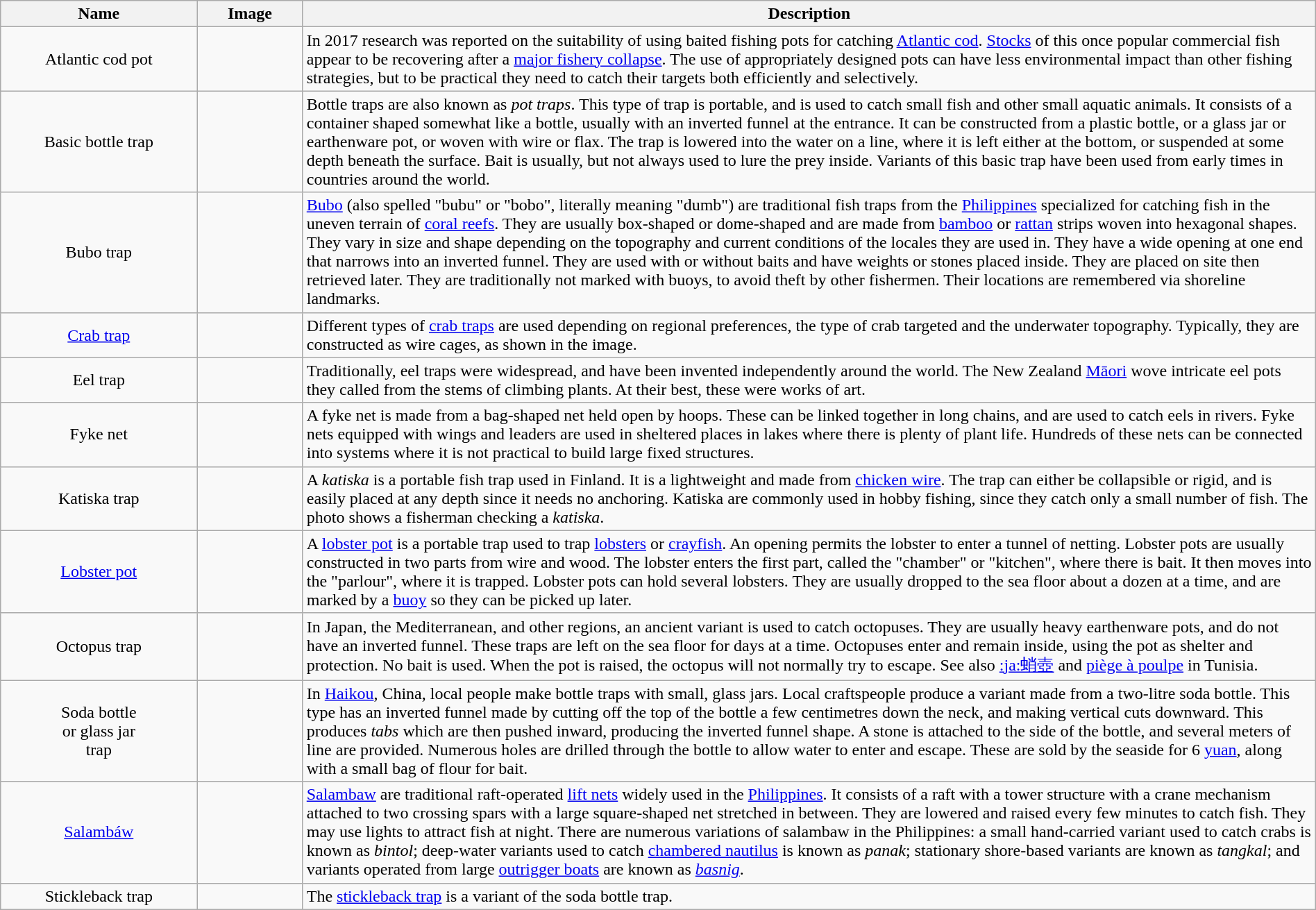<table class="wikitable sortable" style="width:100%;">
<tr>
<th style="width:13%;">Name</th>
<th style="width:7%;">Image</th>
<th style="width:67%;">Description</th>
</tr>
<tr>
<td align="center">Atlantic cod pot</td>
<td></td>
<td>In 2017 research was reported on the suitability of using baited fishing pots for catching <a href='#'>Atlantic cod</a>. <a href='#'>Stocks</a> of this once popular commercial fish appear to be recovering after a <a href='#'>major fishery collapse</a>. The use of appropriately designed pots can have less environmental impact than other fishing strategies, but to be practical they need to catch their targets both efficiently and selectively.</td>
</tr>
<tr>
<td align="center">Basic bottle trap</td>
<td></td>
<td>Bottle traps are also known as <em>pot traps</em>. This type of trap is portable, and is used to catch small fish and other small aquatic animals. It consists of a container shaped somewhat like a bottle, usually with an inverted funnel at the entrance. It can be constructed from a plastic bottle, or a glass jar or earthenware pot, or woven with wire or flax. The trap is lowered into the water on a line, where it is left either at the bottom, or suspended at some depth beneath the surface. Bait is usually, but not always used to lure the prey inside. Variants of this basic trap have been used from early times in countries around the world.</td>
</tr>
<tr>
<td align="center">Bubo trap</td>
<td></td>
<td><a href='#'>Bubo</a> (also spelled "bubu" or "bobo", literally meaning "dumb") are traditional fish traps from the <a href='#'>Philippines</a> specialized for catching fish in the uneven terrain of <a href='#'>coral reefs</a>. They are usually box-shaped or dome-shaped and are made from <a href='#'>bamboo</a> or <a href='#'>rattan</a> strips woven into hexagonal shapes. They vary in size and shape depending on the topography and current conditions of the locales they are used in. They have a wide opening at one end that narrows into an inverted funnel. They are used with or without baits and have weights or stones placed inside. They are placed on site then retrieved later. They are traditionally not marked with buoys, to avoid theft by other fishermen. Their locations are remembered via shoreline landmarks.</td>
</tr>
<tr>
<td align="center"><a href='#'>Crab trap</a></td>
<td></td>
<td>Different types of <a href='#'>crab traps</a> are used depending on regional preferences, the type of crab targeted and the underwater topography. Typically, they are constructed as wire cages, as shown in the image.</td>
</tr>
<tr>
<td align="center">Eel trap</td>
<td></td>
<td>Traditionally, eel traps were widespread, and have been invented independently around the world. The New Zealand <a href='#'>Māori</a> wove intricate eel pots they called <em></em> from the stems of climbing plants. At their best, these were works of art.</td>
</tr>
<tr>
<td align="center">Fyke net</td>
<td></td>
<td>A fyke net is made from a bag-shaped net held open by hoops. These can be linked together in long chains, and are used to catch eels in rivers. Fyke nets equipped with wings and leaders are used in sheltered places in lakes where there is plenty of plant life. Hundreds of these nets can be connected into systems where it is not practical to build large fixed structures.</td>
</tr>
<tr>
<td align="center">Katiska trap</td>
<td></td>
<td>A <em>katiska</em> is a portable fish trap used in Finland. It is a lightweight and made from <a href='#'>chicken wire</a>. The trap can either be collapsible or rigid, and is easily placed at any depth since it needs no anchoring. Katiska are commonly used in hobby fishing, since they catch only a small number of fish. The photo shows a fisherman checking a <em>katiska</em>.</td>
</tr>
<tr>
<td align="center"><a href='#'>Lobster pot</a></td>
<td></td>
<td>A <a href='#'>lobster pot</a> is a portable trap used to trap <a href='#'>lobsters</a> or <a href='#'>crayfish</a>. An opening permits the lobster to enter a tunnel of netting. Lobster pots are usually constructed in two parts from wire and wood. The lobster enters the first part, called the "chamber" or "kitchen", where there is bait. It then moves into the "parlour", where it is trapped. Lobster pots can hold several lobsters. They are usually dropped to the sea floor about a dozen at a time, and are marked by a <a href='#'>buoy</a> so they can be picked up later.</td>
</tr>
<tr>
<td align="center">Octopus trap</td>
<td></td>
<td>In Japan, the Mediterranean, and other regions, an ancient variant is used to catch octopuses. They are usually heavy earthenware pots, and do not have an inverted funnel. These traps are left on the sea floor for days at a time. Octopuses enter and remain inside, using the pot as shelter and protection. No bait is used. When the pot is raised, the octopus will not normally try to escape. See also <a href='#'>:ja:蛸壺</a> and <a href='#'>piège à poulpe</a> in Tunisia.</td>
</tr>
<tr>
<td align="center">Soda bottle<br>or glass jar<br>trap</td>
<td></td>
<td>In <a href='#'>Haikou</a>, China, local people make bottle traps with small, glass jars. Local craftspeople produce a variant made from a two-litre soda bottle. This type has an inverted funnel made by cutting off the top of the bottle a few centimetres down the neck, and making vertical cuts downward. This produces <em>tabs</em> which are then pushed inward, producing the inverted funnel shape. A stone is attached to the side of the bottle, and several meters of line are provided. Numerous holes are drilled through the bottle to allow water to enter and escape. These are sold by the seaside for 6 <a href='#'>yuan</a>, along with a small bag of flour for bait.</td>
</tr>
<tr>
<td align="center"><a href='#'>Salambáw</a></td>
<td></td>
<td><a href='#'>Salambaw</a> are traditional raft-operated <a href='#'>lift nets</a> widely used in the <a href='#'>Philippines</a>. It consists of a raft with a tower structure with a crane mechanism attached to two crossing spars with a large square-shaped net stretched in between. They are lowered and raised every few minutes to catch fish. They may use lights to attract fish at night. There are numerous variations of salambaw in the Philippines: a small hand-carried variant used to catch crabs is known as <em>bintol</em>; deep-water variants used to catch <a href='#'>chambered nautilus</a> is known as <em>panak</em>; stationary shore-based variants are known as <em>tangkal</em>; and variants operated from large <a href='#'>outrigger boats</a> are known as <em><a href='#'>basnig</a></em>.</td>
</tr>
<tr>
<td align="center">Stickleback trap</td>
<td></td>
<td>The <a href='#'>stickleback trap</a> is a variant of the soda bottle trap.</td>
</tr>
</table>
